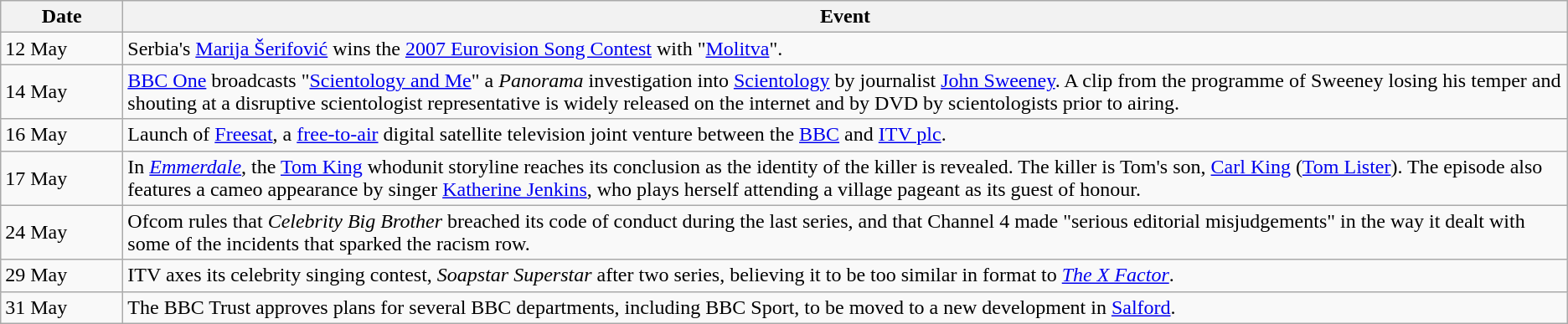<table class="wikitable">
<tr>
<th width=90>Date</th>
<th>Event</th>
</tr>
<tr>
<td>12 May</td>
<td>Serbia's <a href='#'>Marija Šerifović</a> wins the <a href='#'>2007 Eurovision Song Contest</a> with "<a href='#'>Molitva</a>".</td>
</tr>
<tr>
<td>14 May</td>
<td><a href='#'>BBC One</a> broadcasts "<a href='#'>Scientology and Me</a>" a <em>Panorama</em> investigation into <a href='#'>Scientology</a> by journalist <a href='#'>John Sweeney</a>. A clip from the programme of Sweeney losing his temper and shouting at a disruptive scientologist representative is widely released on the internet and by DVD by scientologists prior to airing.</td>
</tr>
<tr>
<td>16 May</td>
<td>Launch of <a href='#'>Freesat</a>, a <a href='#'>free-to-air</a> digital satellite television joint venture between the <a href='#'>BBC</a> and <a href='#'>ITV plc</a>.</td>
</tr>
<tr>
<td>17 May</td>
<td>In <em><a href='#'>Emmerdale</a></em>, the <a href='#'>Tom King</a> whodunit storyline reaches its conclusion as the identity of the killer is revealed. The killer is Tom's son, <a href='#'>Carl King</a> (<a href='#'>Tom Lister</a>). The episode also features a cameo appearance by singer <a href='#'>Katherine Jenkins</a>, who plays herself attending a village pageant as its guest of honour.</td>
</tr>
<tr>
<td>24 May</td>
<td>Ofcom rules that <em>Celebrity Big Brother</em> breached its code of conduct during the last series, and that Channel 4 made "serious editorial misjudgements" in the way it dealt with some of the incidents that sparked the racism row.</td>
</tr>
<tr>
<td>29 May</td>
<td>ITV axes its celebrity singing contest, <em>Soapstar Superstar</em> after two series, believing it to be too similar in format to <em><a href='#'>The X Factor</a></em>.</td>
</tr>
<tr>
<td>31 May</td>
<td>The BBC Trust approves plans for several BBC departments, including BBC Sport, to be moved to a new development in <a href='#'>Salford</a>.</td>
</tr>
</table>
